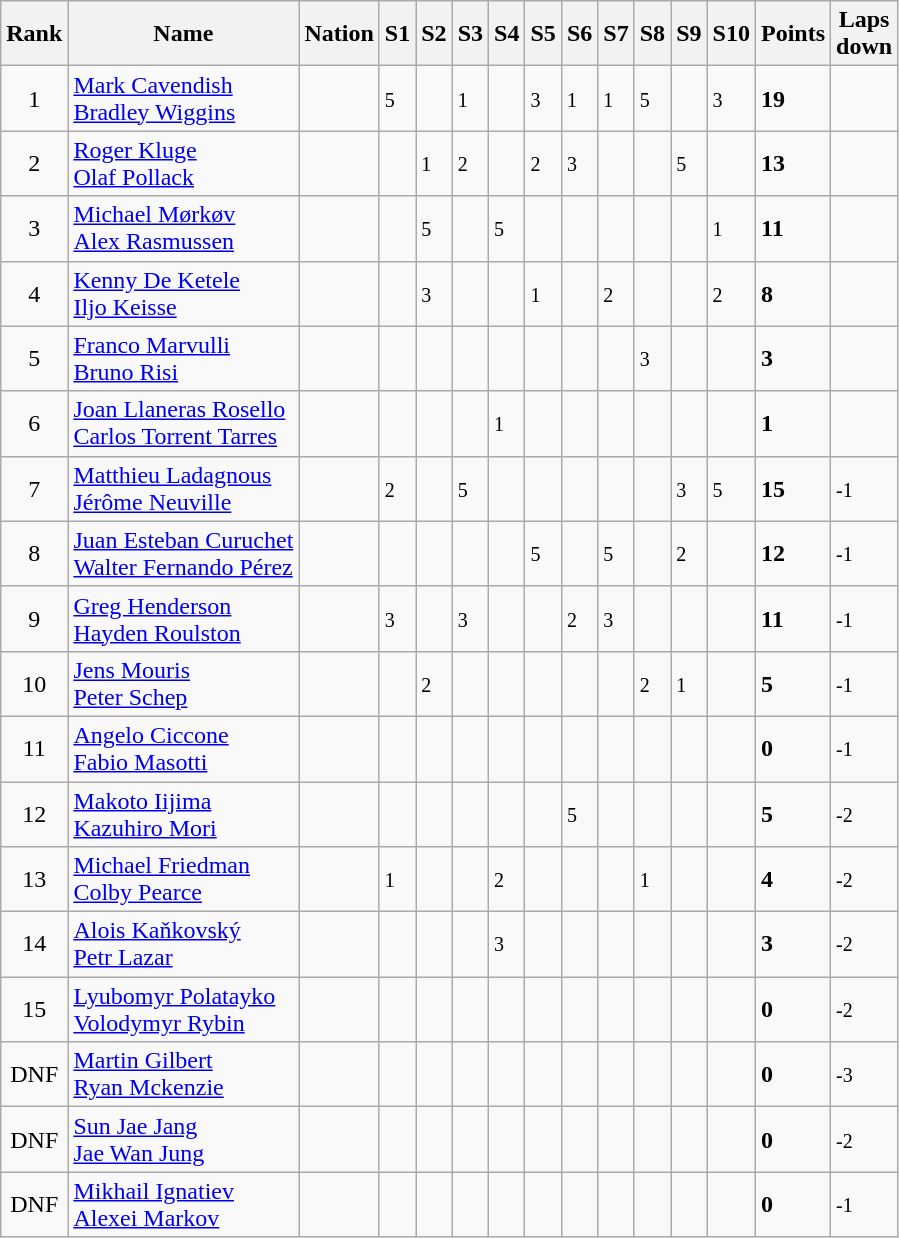<table class=wikitable sortable style=text-align:center>
<tr>
<th>Rank</th>
<th>Name</th>
<th>Nation</th>
<th>S1</th>
<th>S2</th>
<th>S3</th>
<th>S4</th>
<th>S5</th>
<th>S6</th>
<th>S7</th>
<th>S8</th>
<th>S9</th>
<th>S10</th>
<th>Points</th>
<th>Laps<br>down</th>
</tr>
<tr>
<td>1</td>
<td align=left><a href='#'>Mark Cavendish</a><br><a href='#'>Bradley Wiggins</a></td>
<td align=left></td>
<td align=left><small>5</small></td>
<td align=left><small></small></td>
<td align=left><small>1</small></td>
<td align=left><small></small></td>
<td align=left><small>3</small></td>
<td align=left><small>1</small></td>
<td align=left><small>1</small></td>
<td align=left><small>5</small></td>
<td align=left><small></small></td>
<td align=left><small>3</small></td>
<td align=left><strong>19</strong></td>
<td align=left><small></small></td>
</tr>
<tr>
<td>2</td>
<td align=left><a href='#'>Roger Kluge</a><br><a href='#'>Olaf Pollack</a></td>
<td align=left></td>
<td align=left><small></small></td>
<td align=left><small>1</small></td>
<td align=left><small>2</small></td>
<td align=left><small></small></td>
<td align=left><small>2</small></td>
<td align=left><small>3</small></td>
<td align=left><small></small></td>
<td align=left><small></small></td>
<td align=left><small>5</small></td>
<td align=left><small></small></td>
<td align=left><strong>13</strong></td>
<td align=left><small></small></td>
</tr>
<tr>
<td>3</td>
<td align=left><a href='#'>Michael Mørkøv</a><br><a href='#'>Alex Rasmussen</a></td>
<td align=left></td>
<td align=left><small></small></td>
<td align=left><small>5</small></td>
<td align=left><small></small></td>
<td align=left><small>5</small></td>
<td align=left><small></small></td>
<td align=left><small></small></td>
<td align=left><small></small></td>
<td align=left><small></small></td>
<td align=left><small></small></td>
<td align=left><small>1</small></td>
<td align=left><strong>11</strong></td>
<td align=left><small></small></td>
</tr>
<tr>
<td>4</td>
<td align=left><a href='#'>Kenny De Ketele</a><br><a href='#'>Iljo Keisse</a></td>
<td align=left></td>
<td align=left><small></small></td>
<td align=left><small>3</small></td>
<td align=left><small></small></td>
<td align=left><small></small></td>
<td align=left><small>1</small></td>
<td align=left><small></small></td>
<td align=left><small>2</small></td>
<td align=left><small></small></td>
<td align=left><small></small></td>
<td align=left><small>2</small></td>
<td align=left><strong>8</strong></td>
<td align=left><small></small></td>
</tr>
<tr>
<td>5</td>
<td align=left><a href='#'>Franco Marvulli</a><br><a href='#'>Bruno Risi</a></td>
<td align=left></td>
<td align=left><small></small></td>
<td align=left><small></small></td>
<td align=left><small></small></td>
<td align=left><small></small></td>
<td align=left><small></small></td>
<td align=left><small></small></td>
<td align=left><small></small></td>
<td align=left><small>3</small></td>
<td align=left><small></small></td>
<td align=left><small></small></td>
<td align=left><strong>3</strong></td>
<td align=left><small></small></td>
</tr>
<tr>
<td>6</td>
<td align=left><a href='#'>Joan Llaneras Rosello</a><br><a href='#'>Carlos Torrent Tarres</a></td>
<td align=left></td>
<td align=left><small></small></td>
<td align=left><small></small></td>
<td align=left><small></small></td>
<td align=left><small>1</small></td>
<td align=left><small></small></td>
<td align=left><small></small></td>
<td align=left><small></small></td>
<td align=left><small></small></td>
<td align=left><small></small></td>
<td align=left><small></small></td>
<td align=left><strong>1</strong></td>
<td align=left><small></small></td>
</tr>
<tr>
<td>7</td>
<td align=left><a href='#'>Matthieu Ladagnous</a><br><a href='#'>Jérôme Neuville</a></td>
<td align=left></td>
<td align=left><small>2</small></td>
<td align=left><small></small></td>
<td align=left><small>5</small></td>
<td align=left><small></small></td>
<td align=left><small></small></td>
<td align=left><small></small></td>
<td align=left><small></small></td>
<td align=left><small></small></td>
<td align=left><small>3</small></td>
<td align=left><small>5</small></td>
<td align=left><strong>15</strong></td>
<td align=left><small>-1</small></td>
</tr>
<tr>
<td>8</td>
<td align=left><a href='#'>Juan Esteban Curuchet</a><br><a href='#'>Walter Fernando Pérez</a></td>
<td align=left></td>
<td align=left><small></small></td>
<td align=left><small></small></td>
<td align=left><small></small></td>
<td align=left><small></small></td>
<td align=left><small>5</small></td>
<td align=left><small></small></td>
<td align=left><small>5</small></td>
<td align=left><small></small></td>
<td align=left><small>2</small></td>
<td align=left><small></small></td>
<td align=left><strong>12</strong></td>
<td align=left><small>-1</small></td>
</tr>
<tr>
<td>9</td>
<td align=left><a href='#'>Greg Henderson</a><br><a href='#'>Hayden Roulston</a></td>
<td align=left></td>
<td align=left><small>3</small></td>
<td align=left><small></small></td>
<td align=left><small>3</small></td>
<td align=left><small></small></td>
<td align=left><small></small></td>
<td align=left><small>2</small></td>
<td align=left><small>3</small></td>
<td align=left><small></small></td>
<td align=left><small></small></td>
<td align=left><small></small></td>
<td align=left><strong>11</strong></td>
<td align=left><small>-1</small></td>
</tr>
<tr>
<td>10</td>
<td align=left><a href='#'>Jens Mouris</a><br><a href='#'>Peter Schep</a></td>
<td align=left></td>
<td align=left><small></small></td>
<td align=left><small>2</small></td>
<td align=left><small></small></td>
<td align=left><small></small></td>
<td align=left><small></small></td>
<td align=left><small></small></td>
<td align=left><small></small></td>
<td align=left><small>2</small></td>
<td align=left><small>1</small></td>
<td align=left><small></small></td>
<td align=left><strong>5</strong></td>
<td align=left><small>-1</small></td>
</tr>
<tr>
<td>11</td>
<td align=left><a href='#'>Angelo Ciccone</a><br><a href='#'>Fabio Masotti</a></td>
<td align=left></td>
<td align=left><small></small></td>
<td align=left><small></small></td>
<td align=left><small></small></td>
<td align=left><small></small></td>
<td align=left><small></small></td>
<td align=left><small></small></td>
<td align=left><small></small></td>
<td align=left><small></small></td>
<td align=left><small></small></td>
<td align=left><small></small></td>
<td align=left><strong>0</strong></td>
<td align=left><small>-1</small></td>
</tr>
<tr>
<td>12</td>
<td align=left><a href='#'>Makoto Iijima</a><br><a href='#'>Kazuhiro Mori</a></td>
<td align=left></td>
<td align=left><small></small></td>
<td align=left><small></small></td>
<td align=left><small></small></td>
<td align=left><small></small></td>
<td align=left><small></small></td>
<td align=left><small>5</small></td>
<td align=left><small></small></td>
<td align=left><small></small></td>
<td align=left><small></small></td>
<td align=left><small></small></td>
<td align=left><strong>5</strong></td>
<td align=left><small>-2</small></td>
</tr>
<tr>
<td>13</td>
<td align=left><a href='#'>Michael Friedman</a><br><a href='#'>Colby Pearce</a></td>
<td align=left></td>
<td align=left><small>1</small></td>
<td align=left><small></small></td>
<td align=left><small></small></td>
<td align=left><small>2</small></td>
<td align=left><small></small></td>
<td align=left><small></small></td>
<td align=left><small></small></td>
<td align=left><small>1</small></td>
<td align=left><small></small></td>
<td align=left><small></small></td>
<td align=left><strong>4</strong></td>
<td align=left><small>-2</small></td>
</tr>
<tr>
<td>14</td>
<td align=left><a href='#'>Alois Kaňkovský</a><br><a href='#'>Petr Lazar</a></td>
<td align=left></td>
<td align=left><small></small></td>
<td align=left><small></small></td>
<td align=left><small></small></td>
<td align=left><small>3</small></td>
<td align=left><small></small></td>
<td align=left><small></small></td>
<td align=left><small></small></td>
<td align=left><small></small></td>
<td align=left><small></small></td>
<td align=left><small></small></td>
<td align=left><strong>3</strong></td>
<td align=left><small>-2</small></td>
</tr>
<tr>
<td>15</td>
<td align=left><a href='#'>Lyubomyr Polatayko</a><br><a href='#'>Volodymyr Rybin</a></td>
<td align=left></td>
<td align=left><small></small></td>
<td align=left><small></small></td>
<td align=left><small></small></td>
<td align=left><small></small></td>
<td align=left><small></small></td>
<td align=left><small></small></td>
<td align=left><small></small></td>
<td align=left><small></small></td>
<td align=left><small></small></td>
<td align=left><small></small></td>
<td align=left><strong>0</strong></td>
<td align=left><small>-2</small></td>
</tr>
<tr>
<td>DNF</td>
<td align=left><a href='#'>Martin Gilbert</a><br><a href='#'>Ryan Mckenzie</a></td>
<td align=left></td>
<td align=left><small></small></td>
<td align=left><small></small></td>
<td align=left><small></small></td>
<td align=left><small></small></td>
<td align=left><small></small></td>
<td align=left><small></small></td>
<td align=left><small></small></td>
<td align=left><small></small></td>
<td align=left><small></small></td>
<td align=left><small></small></td>
<td align=left><strong>0</strong></td>
<td align=left><small>-3</small></td>
</tr>
<tr>
<td>DNF</td>
<td align=left><a href='#'>Sun Jae Jang</a><br><a href='#'>Jae Wan Jung</a></td>
<td align=left></td>
<td align=left><small></small></td>
<td align=left><small></small></td>
<td align=left><small></small></td>
<td align=left><small></small></td>
<td align=left><small></small></td>
<td align=left><small></small></td>
<td align=left><small></small></td>
<td align=left><small></small></td>
<td align=left><small></small></td>
<td align=left><small></small></td>
<td align=left><strong>0</strong></td>
<td align=left><small>-2</small></td>
</tr>
<tr>
<td>DNF</td>
<td align=left><a href='#'>Mikhail Ignatiev</a><br><a href='#'>Alexei Markov</a></td>
<td align=left></td>
<td align=left><small></small></td>
<td align=left><small></small></td>
<td align=left><small></small></td>
<td align=left><small></small></td>
<td align=left><small></small></td>
<td align=left><small></small></td>
<td align=left><small></small></td>
<td align=left><small></small></td>
<td align=left><small></small></td>
<td align=left><small></small></td>
<td align=left><strong>0</strong></td>
<td align=left><small>-1</small></td>
</tr>
</table>
